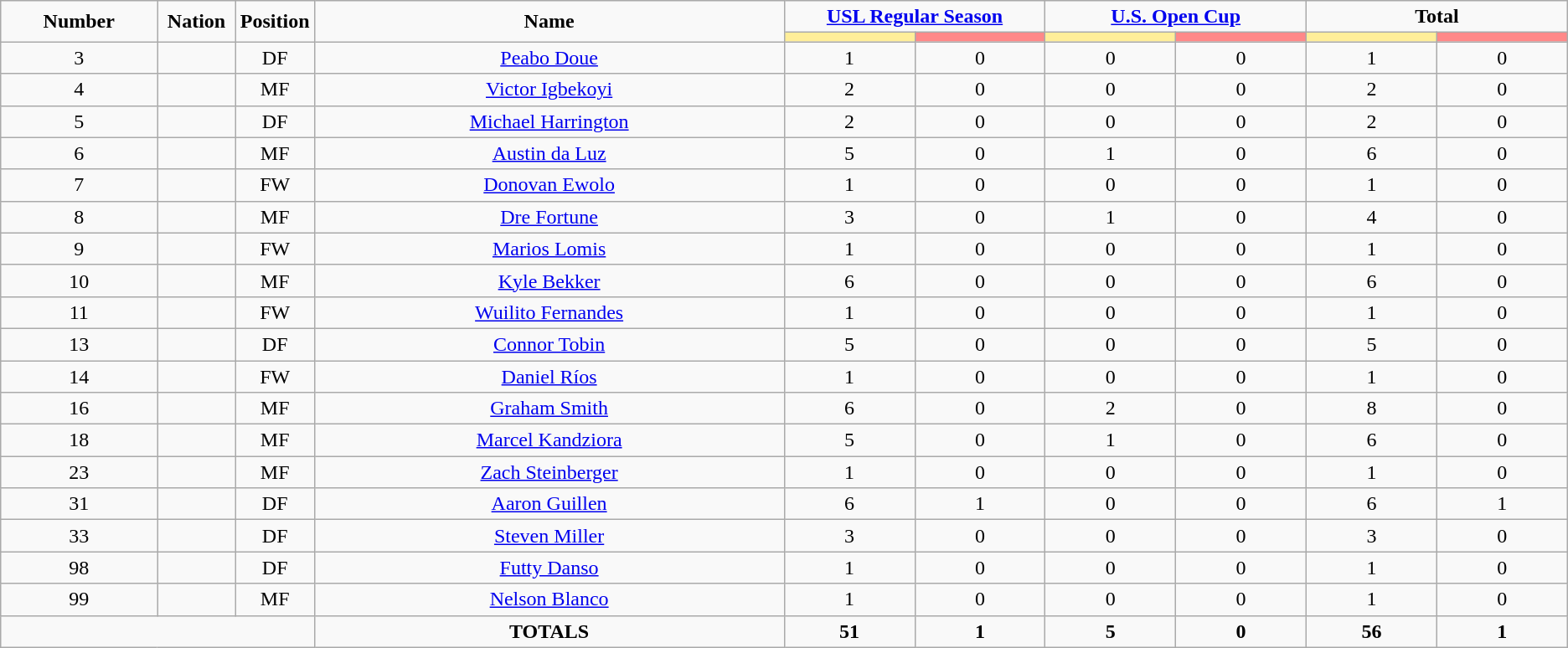<table class="wikitable" style="font-size: 100%; text-align: center;">
<tr>
<td rowspan="2" width="10%" align="center"><strong>Number</strong></td>
<td rowspan="2" width="5%" align="center"><strong>Nation</strong></td>
<td rowspan="2" width="5%" align="center"><strong>Position</strong></td>
<td rowspan="2" width="30%" align="center"><strong>Name</strong></td>
<td colspan="2" align="center"><strong><a href='#'>USL Regular Season</a></strong></td>
<td colspan="2" align="center"><strong><a href='#'>U.S. Open Cup</a></strong></td>
<td colspan="2" align="center"><strong>Total</strong></td>
</tr>
<tr>
<th width=60 style="background: #FFEE99"></th>
<th width=60 style="background: #FF8888"></th>
<th width=60 style="background: #FFEE99"></th>
<th width=60 style="background: #FF8888"></th>
<th width=60 style="background: #FFEE99"></th>
<th width=60 style="background: #FF8888"></th>
</tr>
<tr>
<td>3</td>
<td></td>
<td>DF</td>
<td><a href='#'>Peabo Doue</a></td>
<td>1</td>
<td>0</td>
<td>0</td>
<td>0</td>
<td>1</td>
<td>0</td>
</tr>
<tr>
<td>4</td>
<td></td>
<td>MF</td>
<td><a href='#'>Victor Igbekoyi</a></td>
<td>2</td>
<td>0</td>
<td>0</td>
<td>0</td>
<td>2</td>
<td>0</td>
</tr>
<tr>
<td>5</td>
<td></td>
<td>DF</td>
<td><a href='#'>Michael Harrington</a></td>
<td>2</td>
<td>0</td>
<td>0</td>
<td>0</td>
<td>2</td>
<td>0</td>
</tr>
<tr>
<td>6</td>
<td></td>
<td>MF</td>
<td><a href='#'>Austin da Luz</a></td>
<td>5</td>
<td>0</td>
<td>1</td>
<td>0</td>
<td>6</td>
<td>0</td>
</tr>
<tr>
<td>7</td>
<td></td>
<td>FW</td>
<td><a href='#'>Donovan Ewolo</a></td>
<td>1</td>
<td>0</td>
<td>0</td>
<td>0</td>
<td>1</td>
<td>0</td>
</tr>
<tr>
<td>8</td>
<td></td>
<td>MF</td>
<td><a href='#'>Dre Fortune</a></td>
<td>3</td>
<td>0</td>
<td>1</td>
<td>0</td>
<td>4</td>
<td>0</td>
</tr>
<tr>
<td>9</td>
<td></td>
<td>FW</td>
<td><a href='#'>Marios Lomis</a></td>
<td>1</td>
<td>0</td>
<td>0</td>
<td>0</td>
<td>1</td>
<td>0</td>
</tr>
<tr>
<td>10</td>
<td></td>
<td>MF</td>
<td><a href='#'>Kyle Bekker</a></td>
<td>6</td>
<td>0</td>
<td>0</td>
<td>0</td>
<td>6</td>
<td>0</td>
</tr>
<tr>
<td>11</td>
<td></td>
<td>FW</td>
<td><a href='#'>Wuilito Fernandes</a></td>
<td>1</td>
<td>0</td>
<td>0</td>
<td>0</td>
<td>1</td>
<td>0</td>
</tr>
<tr>
<td>13</td>
<td></td>
<td>DF</td>
<td><a href='#'>Connor Tobin</a></td>
<td>5</td>
<td>0</td>
<td>0</td>
<td>0</td>
<td>5</td>
<td>0</td>
</tr>
<tr>
<td>14</td>
<td></td>
<td>FW</td>
<td><a href='#'>Daniel Ríos</a></td>
<td>1</td>
<td>0</td>
<td>0</td>
<td>0</td>
<td>1</td>
<td>0</td>
</tr>
<tr>
<td>16</td>
<td></td>
<td>MF</td>
<td><a href='#'>Graham Smith</a></td>
<td>6</td>
<td>0</td>
<td>2</td>
<td>0</td>
<td>8</td>
<td>0</td>
</tr>
<tr>
<td>18</td>
<td></td>
<td>MF</td>
<td><a href='#'>Marcel Kandziora</a></td>
<td>5</td>
<td>0</td>
<td>1</td>
<td>0</td>
<td>6</td>
<td>0</td>
</tr>
<tr>
<td>23</td>
<td></td>
<td>MF</td>
<td><a href='#'>Zach Steinberger</a></td>
<td>1</td>
<td>0</td>
<td>0</td>
<td>0</td>
<td>1</td>
<td>0</td>
</tr>
<tr>
<td>31</td>
<td></td>
<td>DF</td>
<td><a href='#'>Aaron Guillen</a></td>
<td>6</td>
<td>1</td>
<td>0</td>
<td>0</td>
<td>6</td>
<td>1</td>
</tr>
<tr>
<td>33</td>
<td></td>
<td>DF</td>
<td><a href='#'>Steven Miller</a></td>
<td>3</td>
<td>0</td>
<td>0</td>
<td>0</td>
<td>3</td>
<td>0</td>
</tr>
<tr>
<td>98</td>
<td></td>
<td>DF</td>
<td><a href='#'>Futty Danso</a></td>
<td>1</td>
<td>0</td>
<td>0</td>
<td>0</td>
<td>1</td>
<td>0</td>
</tr>
<tr>
<td>99</td>
<td></td>
<td>MF</td>
<td><a href='#'>Nelson Blanco</a></td>
<td>1</td>
<td>0</td>
<td>0</td>
<td>0</td>
<td>1</td>
<td>0</td>
</tr>
<tr>
<td colspan="3"></td>
<td><strong>TOTALS</strong></td>
<td><strong>51</strong></td>
<td><strong>1</strong></td>
<td><strong>5</strong></td>
<td><strong>0</strong></td>
<td><strong>56</strong></td>
<td><strong>1</strong></td>
</tr>
</table>
